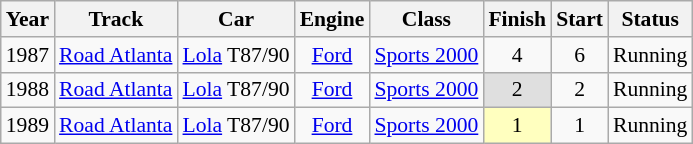<table class="wikitable" style="text-align:center; font-size:90%">
<tr>
<th>Year</th>
<th>Track</th>
<th>Car</th>
<th>Engine</th>
<th>Class</th>
<th>Finish</th>
<th>Start</th>
<th>Status</th>
</tr>
<tr>
<td>1987</td>
<td><a href='#'>Road Atlanta</a></td>
<td><a href='#'>Lola</a> T87/90</td>
<td><a href='#'>Ford</a></td>
<td><a href='#'>Sports 2000</a></td>
<td>4</td>
<td>6</td>
<td>Running</td>
</tr>
<tr>
<td>1988</td>
<td><a href='#'>Road Atlanta</a></td>
<td><a href='#'>Lola</a> T87/90</td>
<td><a href='#'>Ford</a></td>
<td><a href='#'>Sports 2000</a></td>
<td style="background:#DFDFDF;">2</td>
<td>2</td>
<td>Running</td>
</tr>
<tr>
<td>1989</td>
<td><a href='#'>Road Atlanta</a></td>
<td><a href='#'>Lola</a> T87/90</td>
<td><a href='#'>Ford</a></td>
<td><a href='#'>Sports 2000</a></td>
<td style="background:#FFFFBF;">1</td>
<td>1</td>
<td>Running</td>
</tr>
</table>
